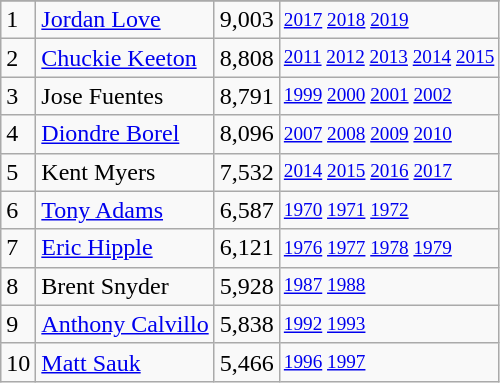<table class="wikitable">
<tr>
</tr>
<tr>
<td>1</td>
<td><a href='#'>Jordan Love</a></td>
<td><abbr>9,003</abbr></td>
<td style="font-size:80%;"><a href='#'>2017</a> <a href='#'>2018</a> <a href='#'>2019</a></td>
</tr>
<tr>
<td>2</td>
<td><a href='#'>Chuckie Keeton</a></td>
<td><abbr>8,808</abbr></td>
<td style="font-size:80%;"><a href='#'>2011</a> <a href='#'>2012</a> <a href='#'>2013</a> <a href='#'>2014</a> <a href='#'>2015</a></td>
</tr>
<tr>
<td>3</td>
<td>Jose Fuentes</td>
<td><abbr>8,791</abbr></td>
<td style="font-size:80%;"><a href='#'>1999</a> <a href='#'>2000</a> <a href='#'>2001</a> <a href='#'>2002</a></td>
</tr>
<tr>
<td>4</td>
<td><a href='#'>Diondre Borel</a></td>
<td><abbr>8,096</abbr></td>
<td style="font-size:80%;"><a href='#'>2007</a> <a href='#'>2008</a> <a href='#'>2009</a> <a href='#'>2010</a></td>
</tr>
<tr>
<td>5</td>
<td>Kent Myers</td>
<td><abbr>7,532</abbr></td>
<td style="font-size:80%;"><a href='#'>2014</a> <a href='#'>2015</a> <a href='#'>2016</a> <a href='#'>2017</a></td>
</tr>
<tr>
<td>6</td>
<td><a href='#'>Tony Adams</a></td>
<td><abbr>6,587</abbr></td>
<td style="font-size:80%;"><a href='#'>1970</a> <a href='#'>1971</a> <a href='#'>1972</a></td>
</tr>
<tr>
<td>7</td>
<td><a href='#'>Eric Hipple</a></td>
<td><abbr>6,121</abbr></td>
<td style="font-size:80%;"><a href='#'>1976</a> <a href='#'>1977</a> <a href='#'>1978</a> <a href='#'>1979</a></td>
</tr>
<tr>
<td>8</td>
<td>Brent Snyder</td>
<td><abbr>5,928</abbr></td>
<td style="font-size:80%;"><a href='#'>1987</a> <a href='#'>1988</a></td>
</tr>
<tr>
<td>9</td>
<td><a href='#'>Anthony Calvillo</a></td>
<td><abbr>5,838</abbr></td>
<td style="font-size:80%;"><a href='#'>1992</a> <a href='#'>1993</a></td>
</tr>
<tr>
<td>10</td>
<td><a href='#'>Matt Sauk</a></td>
<td><abbr>5,466</abbr></td>
<td style="font-size:80%;"><a href='#'>1996</a> <a href='#'>1997</a></td>
</tr>
</table>
